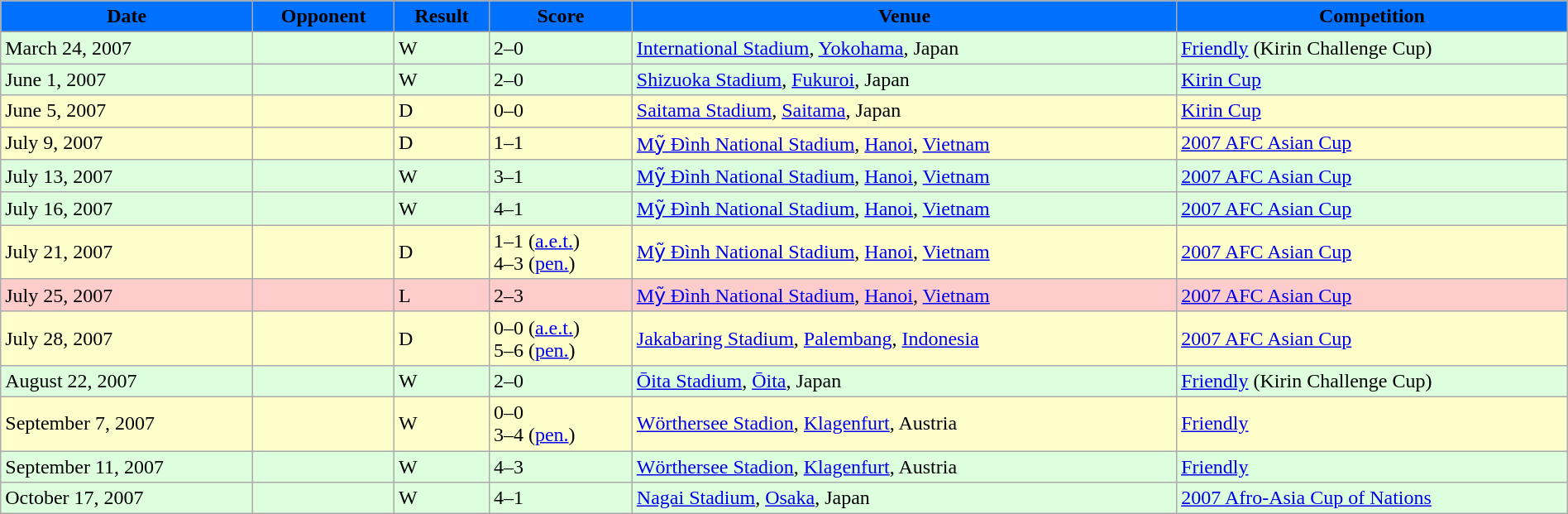<table width=100% class="wikitable">
<tr>
<th style="background:#0070FF;"><span>Date</span></th>
<th style="background:#0070FF;"><span>Opponent</span></th>
<th style="background:#0070FF;"><span>Result</span></th>
<th style="background:#0070FF;"><span>Score</span></th>
<th style="background:#0070FF;"><span>Venue</span></th>
<th style="background:#0070FF;"><span>Competition</span></th>
</tr>
<tr style="background:#dfd;">
<td>March 24, 2007</td>
<td></td>
<td>W</td>
<td>2–0</td>
<td> <a href='#'>International Stadium</a>, <a href='#'>Yokohama</a>, Japan</td>
<td><a href='#'>Friendly</a> (Kirin Challenge Cup)</td>
</tr>
<tr style="background:#dfd;">
<td>June 1, 2007</td>
<td></td>
<td>W</td>
<td>2–0</td>
<td> <a href='#'>Shizuoka Stadium</a>, <a href='#'>Fukuroi</a>, Japan</td>
<td><a href='#'>Kirin Cup</a></td>
</tr>
<tr style="background:#ffc;">
<td>June 5, 2007</td>
<td></td>
<td>D</td>
<td>0–0</td>
<td> <a href='#'>Saitama Stadium</a>, <a href='#'>Saitama</a>, Japan</td>
<td><a href='#'>Kirin Cup</a></td>
</tr>
<tr style="background:#ffc;">
<td>July 9, 2007</td>
<td></td>
<td>D</td>
<td>1–1</td>
<td> <a href='#'>Mỹ Đình National Stadium</a>, <a href='#'>Hanoi</a>, <a href='#'>Vietnam</a></td>
<td><a href='#'>2007 AFC Asian Cup</a></td>
</tr>
<tr style="background:#dfd;">
<td>July 13, 2007</td>
<td></td>
<td>W</td>
<td>3–1</td>
<td> <a href='#'>Mỹ Đình National Stadium</a>, <a href='#'>Hanoi</a>, <a href='#'>Vietnam</a></td>
<td><a href='#'>2007 AFC Asian Cup</a></td>
</tr>
<tr style="background:#dfd;">
<td>July 16, 2007</td>
<td></td>
<td>W</td>
<td>4–1</td>
<td> <a href='#'>Mỹ Đình National Stadium</a>, <a href='#'>Hanoi</a>, <a href='#'>Vietnam</a></td>
<td><a href='#'>2007 AFC Asian Cup</a></td>
</tr>
<tr style="background:#ffc;">
<td>July 21, 2007</td>
<td></td>
<td>D</td>
<td>1–1 (<a href='#'>a.e.t.</a>)<br>4–3 (<a href='#'>pen.</a>)</td>
<td> <a href='#'>Mỹ Đình National Stadium</a>, <a href='#'>Hanoi</a>, <a href='#'>Vietnam</a></td>
<td><a href='#'>2007 AFC Asian Cup</a></td>
</tr>
<tr style="background:#fcc;">
<td>July 25, 2007</td>
<td></td>
<td>L</td>
<td>2–3</td>
<td> <a href='#'>Mỹ Đình National Stadium</a>, <a href='#'>Hanoi</a>, <a href='#'>Vietnam</a></td>
<td><a href='#'>2007 AFC Asian Cup</a></td>
</tr>
<tr style="background:#ffc;">
<td>July 28, 2007</td>
<td></td>
<td>D</td>
<td>0–0 (<a href='#'>a.e.t.</a>)<br>5–6 (<a href='#'>pen.</a>)</td>
<td> <a href='#'>Jakabaring Stadium</a>, <a href='#'>Palembang</a>, <a href='#'>Indonesia</a></td>
<td><a href='#'>2007 AFC Asian Cup</a></td>
</tr>
<tr style="background:#dfd;">
<td>August 22, 2007</td>
<td></td>
<td>W</td>
<td>2–0</td>
<td> <a href='#'>Ōita Stadium</a>, <a href='#'>Ōita</a>, Japan</td>
<td><a href='#'>Friendly</a> (Kirin Challenge Cup)</td>
</tr>
<tr style="background:#ffc;">
<td>September 7, 2007</td>
<td></td>
<td>W</td>
<td>0–0<br>3–4 (<a href='#'>pen.</a>)</td>
<td> <a href='#'>Wörthersee Stadion</a>, <a href='#'>Klagenfurt</a>, Austria</td>
<td><a href='#'>Friendly</a></td>
</tr>
<tr style="background:#dfd;">
<td>September 11, 2007</td>
<td></td>
<td>W</td>
<td>4–3</td>
<td> <a href='#'>Wörthersee Stadion</a>, <a href='#'>Klagenfurt</a>, Austria</td>
<td><a href='#'>Friendly</a></td>
</tr>
<tr style="background:#dfd;">
<td>October 17, 2007</td>
<td></td>
<td>W</td>
<td>4–1</td>
<td> <a href='#'>Nagai Stadium</a>, <a href='#'>Osaka</a>, Japan</td>
<td><a href='#'>2007 Afro-Asia Cup of Nations</a></td>
</tr>
</table>
